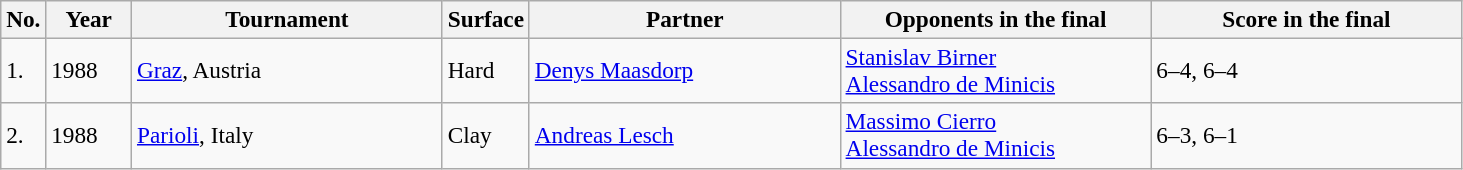<table class="sortable wikitable" style=font-size:97%>
<tr>
<th width=10>No.</th>
<th width=50>Year</th>
<th width=200>Tournament</th>
<th width=50>Surface</th>
<th width=200>Partner</th>
<th width=200>Opponents in the final</th>
<th width=200>Score in the final</th>
</tr>
<tr>
<td>1.</td>
<td>1988</td>
<td> <a href='#'>Graz</a>, Austria</td>
<td>Hard</td>
<td> <a href='#'>Denys Maasdorp</a></td>
<td> <a href='#'>Stanislav Birner</a><br> <a href='#'>Alessandro de Minicis</a></td>
<td>6–4, 6–4</td>
</tr>
<tr>
<td>2.</td>
<td>1988</td>
<td> <a href='#'>Parioli</a>, Italy</td>
<td>Clay</td>
<td> <a href='#'>Andreas Lesch</a></td>
<td> <a href='#'>Massimo Cierro</a><br> <a href='#'>Alessandro de Minicis</a></td>
<td>6–3, 6–1</td>
</tr>
</table>
